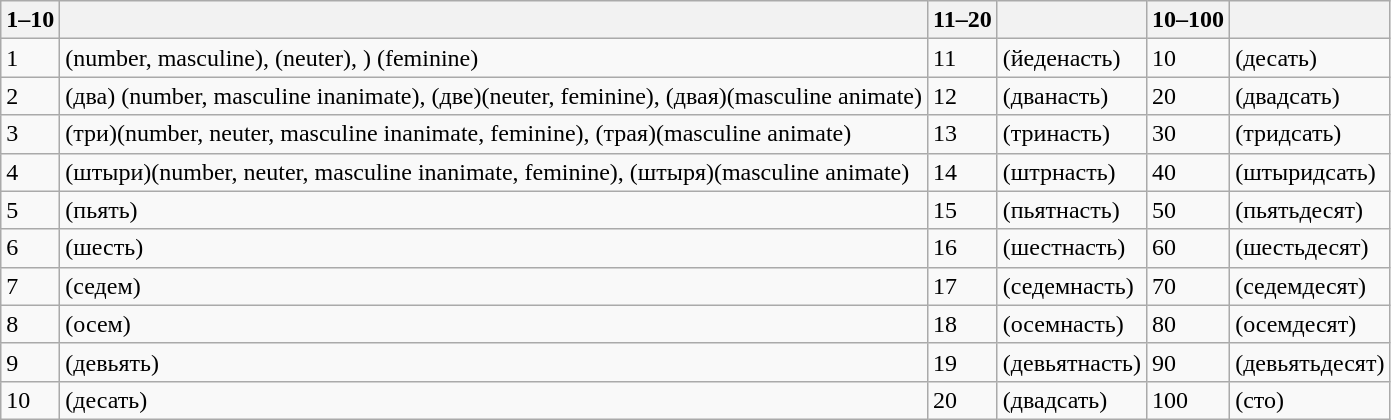<table class="wikitable">
<tr>
<th>1–10</th>
<th></th>
<th>11–20</th>
<th></th>
<th>10–100</th>
<th></th>
</tr>
<tr>
<td>1</td>
<td> (number, masculine),  (neuter), ) (feminine)</td>
<td>11</td>
<td> (йеденасть)</td>
<td>10</td>
<td> (десать)</td>
</tr>
<tr>
<td>2</td>
<td> (два) (number, masculine inanimate),  (две)(neuter, feminine),  (двая)(masculine animate)</td>
<td>12</td>
<td> (дванасть)</td>
<td>20</td>
<td> (двадсать)</td>
</tr>
<tr>
<td>3</td>
<td> (три)(number, neuter, masculine inanimate, feminine),  (трая)(masculine animate)</td>
<td>13</td>
<td> (тринасть)</td>
<td>30</td>
<td> (тридсать)</td>
</tr>
<tr>
<td>4</td>
<td> (штыри)(number, neuter, masculine inanimate, feminine),  (штыря)(masculine animate)</td>
<td>14</td>
<td> (штрнасть)</td>
<td>40</td>
<td> (штыридсать)</td>
</tr>
<tr>
<td>5</td>
<td> (пьять)</td>
<td>15</td>
<td> (пьятнасть)</td>
<td>50</td>
<td> (пьятьдесят)</td>
</tr>
<tr>
<td>6</td>
<td> (шесть)</td>
<td>16</td>
<td> (шестнасть)</td>
<td>60</td>
<td> (шестьдесят)</td>
</tr>
<tr>
<td>7</td>
<td> (седем)</td>
<td>17</td>
<td> (седемнасть)</td>
<td>70</td>
<td> (седемдесят)</td>
</tr>
<tr>
<td>8</td>
<td> (осем)</td>
<td>18</td>
<td> (осемнасть)</td>
<td>80</td>
<td> (осемдесят)</td>
</tr>
<tr>
<td>9</td>
<td> (девьять)</td>
<td>19</td>
<td> (девьятнасть)</td>
<td>90</td>
<td> (девьятьдесят)</td>
</tr>
<tr>
<td>10</td>
<td> (десать)</td>
<td>20</td>
<td> (двадсать)</td>
<td>100</td>
<td> (сто)</td>
</tr>
</table>
